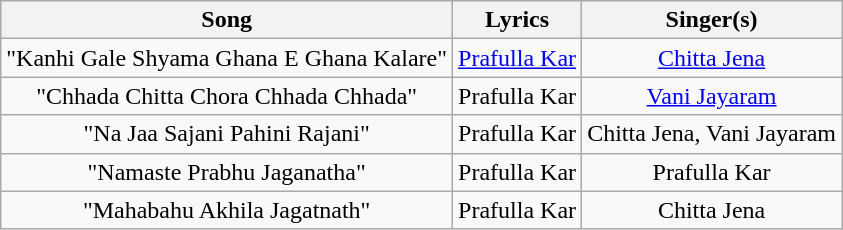<table class="wikitable sortable" style="text-align:center;">
<tr>
<th>Song</th>
<th>Lyrics</th>
<th>Singer(s)</th>
</tr>
<tr>
<td>"Kanhi Gale Shyama Ghana E Ghana Kalare"</td>
<td><a href='#'>Prafulla Kar</a></td>
<td><a href='#'>Chitta Jena</a></td>
</tr>
<tr>
<td>"Chhada Chitta Chora Chhada Chhada"</td>
<td>Prafulla Kar</td>
<td><a href='#'>Vani Jayaram</a></td>
</tr>
<tr>
<td>"Na Jaa Sajani Pahini Rajani"</td>
<td>Prafulla Kar</td>
<td>Chitta Jena, Vani Jayaram</td>
</tr>
<tr>
<td>"Namaste Prabhu Jaganatha"</td>
<td>Prafulla Kar</td>
<td>Prafulla Kar</td>
</tr>
<tr>
<td>"Mahabahu Akhila Jagatnath"</td>
<td>Prafulla Kar</td>
<td>Chitta Jena</td>
</tr>
</table>
